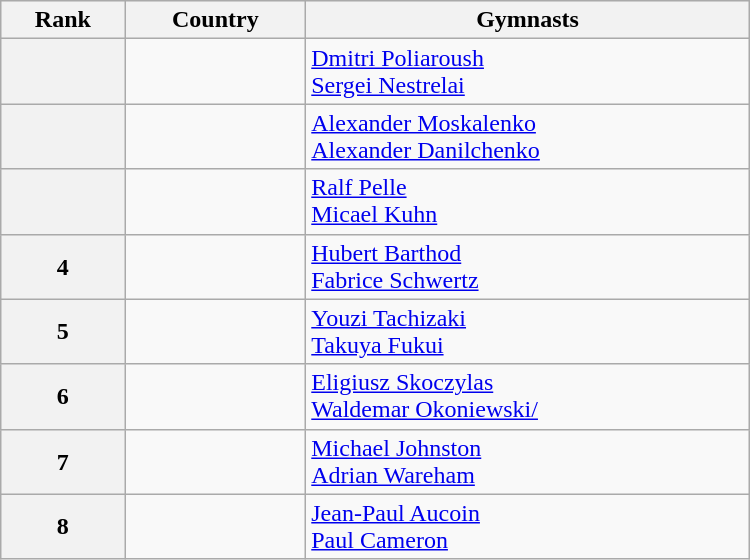<table class="wikitable" width=500>
<tr bgcolor="#efefef">
<th>Rank</th>
<th>Country</th>
<th>Gymnasts</th>
</tr>
<tr>
<th></th>
<td></td>
<td><a href='#'>Dmitri Poliaroush</a> <br> <a href='#'>Sergei Nestrelai</a></td>
</tr>
<tr>
<th></th>
<td></td>
<td><a href='#'>Alexander Moskalenko</a> <br> <a href='#'>Alexander Danilchenko</a></td>
</tr>
<tr>
<th></th>
<td></td>
<td><a href='#'>Ralf Pelle</a> <br> <a href='#'>Micael Kuhn</a></td>
</tr>
<tr>
<th>4</th>
<td></td>
<td><a href='#'>Hubert Barthod</a> <br> <a href='#'>Fabrice Schwertz</a></td>
</tr>
<tr>
<th>5</th>
<td></td>
<td><a href='#'>Youzi Tachizaki</a> <br> <a href='#'>Takuya Fukui</a></td>
</tr>
<tr>
<th>6</th>
<td></td>
<td><a href='#'>Eligiusz Skoczylas</a> <br> <a href='#'>Waldemar Okoniewski/</a></td>
</tr>
<tr>
<th>7</th>
<td></td>
<td><a href='#'>Michael Johnston</a> <br> <a href='#'>Adrian Wareham</a></td>
</tr>
<tr>
<th>8</th>
<td></td>
<td><a href='#'>Jean-Paul Aucoin</a> <br> <a href='#'>Paul Cameron</a></td>
</tr>
</table>
